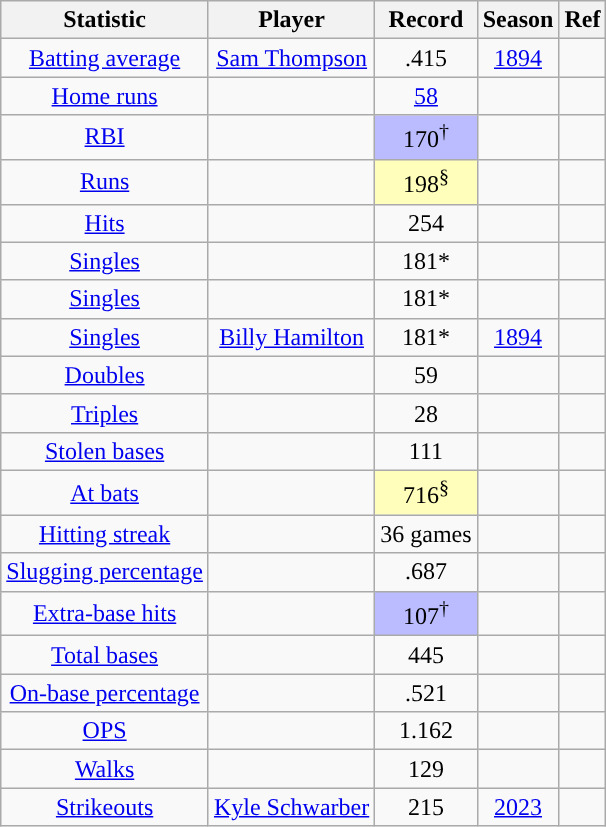<table class="wikitable sortable" style="text-align:center">
<tr>
<th>Statistic</th>
<th>Player</th>
<th class="unsortable">Record</th>
<th>Season</th>
<th class="unsortable">Ref</th>
</tr>
<tr>
<td><a href='#'>Batting average</a></td>
<td><a href='#'>Sam Thompson</a></td>
<td>.415</td>
<td><a href='#'>1894</a></td>
<td></td>
</tr>
<tr>
<td><a href='#'>Home runs</a></td>
<td></td>
<td><a href='#'>58</a></td>
<td></td>
<td></td>
</tr>
<tr>
<td><a href='#'>RBI</a></td>
<td></td>
<td bgcolor="#bbbbff">170<sup>†</sup></td>
<td></td>
<td></td>
</tr>
<tr>
<td><a href='#'>Runs</a></td>
<td></td>
<td bgcolor="#ffffbb">198<sup>§</sup></td>
<td></td>
<td></td>
</tr>
<tr>
<td><a href='#'>Hits</a></td>
<td></td>
<td>254</td>
<td></td>
<td></td>
</tr>
<tr>
<td><a href='#'>Singles</a></td>
<td></td>
<td>181*</td>
<td></td>
<td></td>
</tr>
<tr>
<td><a href='#'>Singles</a></td>
<td></td>
<td>181*</td>
<td></td>
<td></td>
</tr>
<tr>
<td><a href='#'>Singles</a></td>
<td><a href='#'>Billy Hamilton</a></td>
<td>181*</td>
<td><a href='#'>1894</a></td>
<td></td>
</tr>
<tr>
<td><a href='#'>Doubles</a></td>
<td></td>
<td>59</td>
<td></td>
<td></td>
</tr>
<tr>
<td><a href='#'>Triples</a></td>
<td></td>
<td>28</td>
<td></td>
<td></td>
</tr>
<tr>
<td><a href='#'>Stolen bases</a></td>
<td></td>
<td>111</td>
<td></td>
<td></td>
</tr>
<tr>
<td><a href='#'>At bats</a></td>
<td></td>
<td bgcolor="#ffffbb">716<sup>§</sup></td>
<td></td>
<td></td>
</tr>
<tr>
<td><a href='#'>Hitting streak</a></td>
<td></td>
<td>36 games</td>
<td></td>
<td></td>
</tr>
<tr>
<td><a href='#'>Slugging percentage</a></td>
<td></td>
<td>.687</td>
<td></td>
<td></td>
</tr>
<tr>
<td><a href='#'>Extra-base hits</a></td>
<td></td>
<td bgcolor="#bbbbff">107<sup>†</sup></td>
<td></td>
<td></td>
</tr>
<tr>
<td><a href='#'>Total bases</a></td>
<td></td>
<td>445</td>
<td></td>
<td></td>
</tr>
<tr>
<td><a href='#'>On-base percentage</a></td>
<td></td>
<td>.521</td>
<td></td>
<td></td>
</tr>
<tr>
<td><a href='#'>OPS</a></td>
<td></td>
<td>1.162</td>
<td></td>
<td></td>
</tr>
<tr>
<td><a href='#'>Walks</a></td>
<td></td>
<td>129</td>
<td></td>
<td></td>
</tr>
<tr>
<td><a href='#'>Strikeouts</a></td>
<td><a href='#'>Kyle Schwarber</a></td>
<td>215</td>
<td><a href='#'>2023</a></td>
<td></td>
</tr>
</table>
